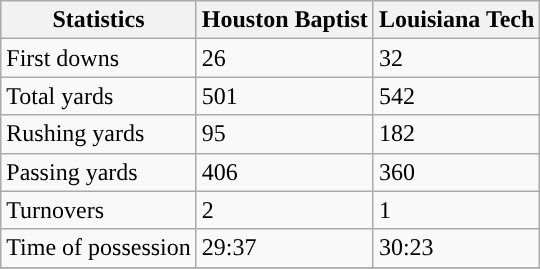<table class="wikitable">
<tr>
<th>Statistics</th>
<th>Houston Baptist</th>
<th>Louisiana Tech</th>
</tr>
<tr>
<td>First downs</td>
<td>26</td>
<td>32</td>
</tr>
<tr>
<td>Total yards</td>
<td>501</td>
<td>542</td>
</tr>
<tr>
<td>Rushing yards</td>
<td>95</td>
<td>182</td>
</tr>
<tr>
<td>Passing yards</td>
<td>406</td>
<td>360</td>
</tr>
<tr>
<td>Turnovers</td>
<td>2</td>
<td>1</td>
</tr>
<tr>
<td>Time of possession</td>
<td>29:37</td>
<td>30:23</td>
</tr>
<tr>
</tr>
</table>
